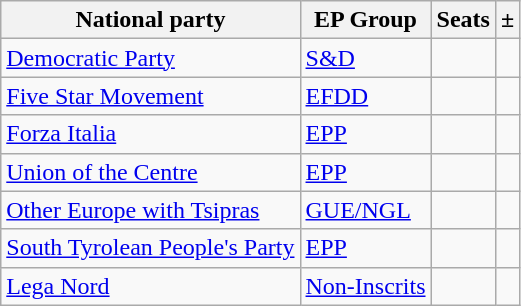<table class="wikitable">
<tr>
<th>National party</th>
<th>EP Group</th>
<th>Seats</th>
<th>±</th>
</tr>
<tr>
<td> <a href='#'>Democratic Party</a></td>
<td> <a href='#'>S&D</a></td>
<td></td>
<td></td>
</tr>
<tr>
<td> <a href='#'>Five Star Movement</a></td>
<td> <a href='#'>EFDD</a></td>
<td></td>
<td></td>
</tr>
<tr>
<td> <a href='#'>Forza Italia</a></td>
<td> <a href='#'>EPP</a></td>
<td></td>
<td></td>
</tr>
<tr>
<td> <a href='#'>Union of the Centre</a></td>
<td> <a href='#'>EPP</a></td>
<td></td>
<td></td>
</tr>
<tr>
<td> <a href='#'>Other Europe with Tsipras</a></td>
<td> <a href='#'>GUE/NGL</a></td>
<td></td>
<td></td>
</tr>
<tr>
<td> <a href='#'>South Tyrolean People's Party</a></td>
<td> <a href='#'>EPP</a></td>
<td></td>
<td></td>
</tr>
<tr>
<td> <a href='#'>Lega Nord</a></td>
<td> <a href='#'>Non-Inscrits</a></td>
<td></td>
<td></td>
</tr>
</table>
